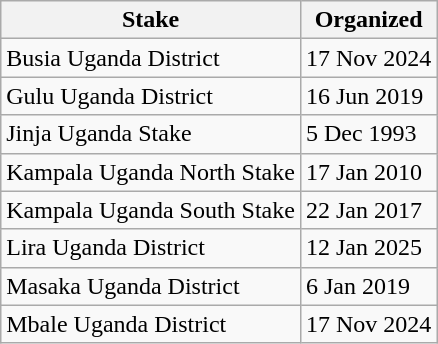<table class="wikitable sortable">
<tr>
<th>Stake</th>
<th data-sort-type=date>Organized</th>
</tr>
<tr>
<td>Busia Uganda District</td>
<td>17 Nov 2024</td>
</tr>
<tr>
<td>Gulu Uganda District</td>
<td>16 Jun 2019</td>
</tr>
<tr>
<td>Jinja Uganda Stake</td>
<td>5 Dec 1993</td>
</tr>
<tr>
<td>Kampala Uganda North Stake</td>
<td>17 Jan 2010</td>
</tr>
<tr>
<td>Kampala Uganda South Stake</td>
<td>22 Jan 2017</td>
</tr>
<tr>
<td>Lira Uganda District</td>
<td>12 Jan 2025</td>
</tr>
<tr>
<td>Masaka Uganda District</td>
<td>6 Jan 2019</td>
</tr>
<tr>
<td>Mbale Uganda District</td>
<td>17 Nov 2024</td>
</tr>
</table>
